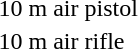<table>
<tr>
<td nowrap>10 m air pistol</td>
<td></td>
<td></td>
<td nowrap></td>
</tr>
<tr>
<td>10 m air rifle</td>
<td nowrap></td>
<td nowrap></td>
<td nowrap></td>
</tr>
</table>
